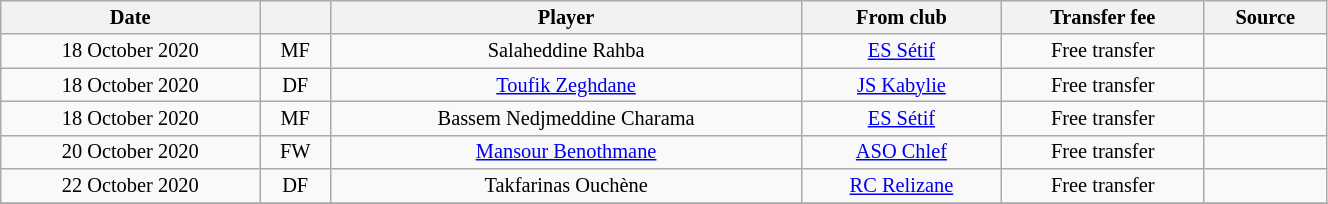<table class="wikitable sortable" style="width:70%; text-align:center; font-size:85%; text-align:centre;">
<tr>
<th>Date</th>
<th></th>
<th>Player</th>
<th>From club</th>
<th>Transfer fee</th>
<th>Source</th>
</tr>
<tr>
<td>18 October 2020</td>
<td>MF</td>
<td> Salaheddine Rahba</td>
<td><a href='#'>ES Sétif</a></td>
<td>Free transfer</td>
<td></td>
</tr>
<tr>
<td>18 October 2020</td>
<td>DF</td>
<td> <a href='#'>Toufik Zeghdane</a></td>
<td><a href='#'>JS Kabylie</a></td>
<td>Free transfer</td>
<td></td>
</tr>
<tr>
<td>18 October 2020</td>
<td>MF</td>
<td> Bassem Nedjmeddine Charama</td>
<td><a href='#'>ES Sétif</a></td>
<td>Free transfer</td>
<td></td>
</tr>
<tr>
<td>20 October 2020</td>
<td>FW</td>
<td> <a href='#'>Mansour Benothmane</a></td>
<td><a href='#'>ASO Chlef</a></td>
<td>Free transfer</td>
<td></td>
</tr>
<tr>
<td>22 October 2020</td>
<td>DF</td>
<td> Takfarinas Ouchène</td>
<td><a href='#'>RC Relizane</a></td>
<td>Free transfer</td>
<td></td>
</tr>
<tr>
</tr>
</table>
